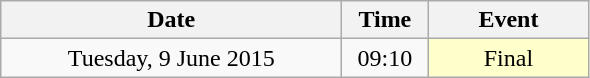<table class = "wikitable" style="text-align:center;">
<tr>
<th width=220>Date</th>
<th width=50>Time</th>
<th width=100>Event</th>
</tr>
<tr>
<td>Tuesday, 9 June 2015</td>
<td>09:10</td>
<td bgcolor=ffffcc>Final</td>
</tr>
</table>
